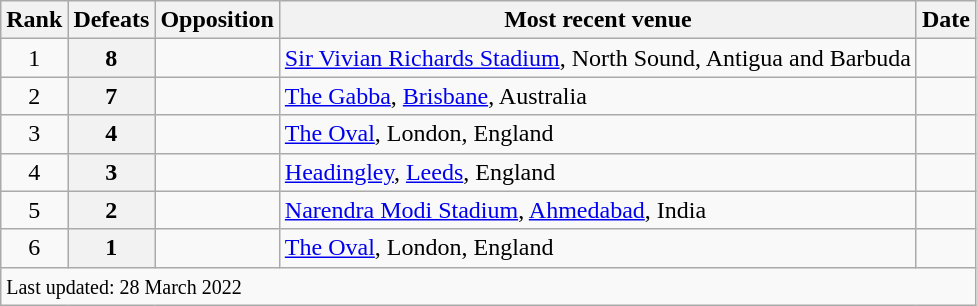<table class="wikitable plainrowheaders sortable">
<tr>
<th scope=col>Rank</th>
<th scope=col>Defeats</th>
<th scope=col>Opposition</th>
<th scope=col>Most recent venue</th>
<th scope=col>Date</th>
</tr>
<tr>
<td align=center>1</td>
<th scope=row style=text-align:center;>8</th>
<td></td>
<td><a href='#'>Sir Vivian Richards Stadium</a>, North Sound, Antigua and Barbuda</td>
<td><a href='#'></a></td>
</tr>
<tr>
<td align=center>2</td>
<th scope=row style=text-align:center;>7</th>
<td></td>
<td><a href='#'>The Gabba</a>, <a href='#'>Brisbane</a>, Australia</td>
<td><a href='#'></a></td>
</tr>
<tr>
<td align=center>3</td>
<th scope=row style=text-align:center;>4</th>
<td></td>
<td><a href='#'>The Oval</a>, London, England</td>
<td><a href='#'></a></td>
</tr>
<tr>
<td align=center>4</td>
<th scope=row style=text-align:center;>3</th>
<td></td>
<td><a href='#'>Headingley</a>, <a href='#'>Leeds</a>, England</td>
<td><a href='#'></a></td>
</tr>
<tr>
<td align=center>5</td>
<th scope=row style=text-align:center;>2</th>
<td></td>
<td><a href='#'>Narendra Modi Stadium</a>, <a href='#'>Ahmedabad</a>, India</td>
<td><a href='#'></a></td>
</tr>
<tr>
<td align=center>6</td>
<th scope=row style=text-align:center;>1</th>
<td></td>
<td><a href='#'>The Oval</a>, London, England</td>
<td><a href='#'></a></td>
</tr>
<tr class=sortbottom>
<td colspan=5><small>Last updated: 28 March 2022</small></td>
</tr>
</table>
